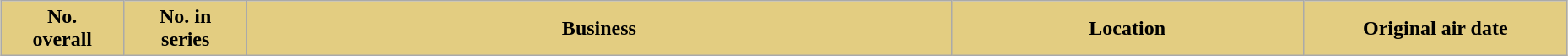<table style="width:98%; margin:auto; background:#fff;" class="wikitable plainrowheaders">
<tr>
<th style="background:#e3cd81; color:#000;" width="7%">No.<br>overall</th>
<th style="background:#e3cd81; color:#000;" width="7%">No. in<br>series</th>
<th style="background:#e3cd81; color:#000;" width="40%">Business</th>
<th style="background:#e3cd81; color:#000;" width="20%">Location</th>
<th style="background:#e3cd81; color:#000;" width="15%">Original air date<br>




















</th>
</tr>
</table>
